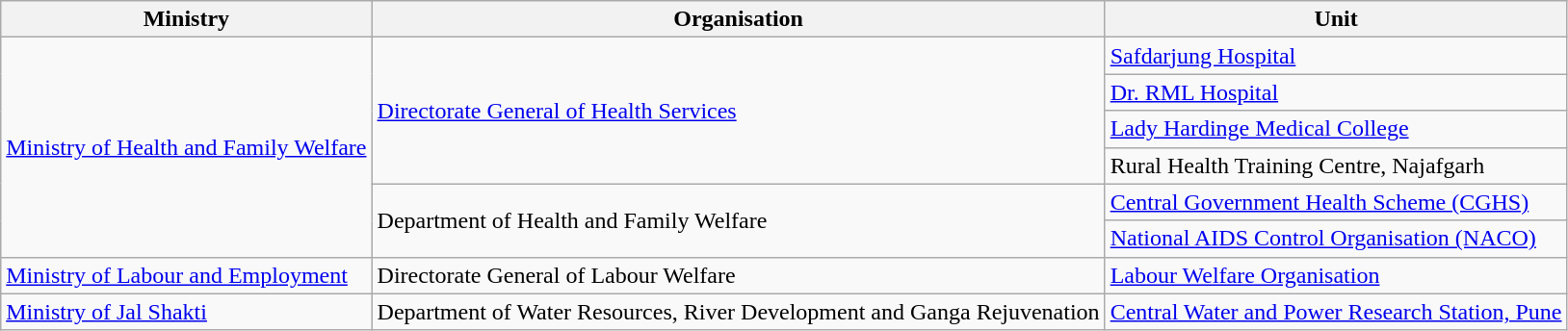<table class="wikitable">
<tr>
<th>Ministry</th>
<th>Organisation</th>
<th>Unit</th>
</tr>
<tr>
<td rowspan="6"><a href='#'>Ministry of Health and Family Welfare</a></td>
<td rowspan="4"><a href='#'>Directorate General of Health Services</a></td>
<td><a href='#'>Safdarjung Hospital</a></td>
</tr>
<tr>
<td><a href='#'>Dr. RML Hospital</a></td>
</tr>
<tr>
<td><a href='#'>Lady Hardinge Medical College</a></td>
</tr>
<tr>
<td>Rural Health Training Centre, Najafgarh</td>
</tr>
<tr>
<td rowspan="2">Department of Health and Family Welfare</td>
<td><a href='#'>Central Government Health Scheme (CGHS)</a></td>
</tr>
<tr>
<td><a href='#'>National AIDS Control Organisation (NACO)</a></td>
</tr>
<tr>
<td><a href='#'>Ministry of Labour and Employment</a></td>
<td>Directorate General of Labour Welfare</td>
<td><a href='#'>Labour Welfare Organisation</a></td>
</tr>
<tr>
<td><a href='#'>Ministry of Jal Shakti</a></td>
<td>Department of Water Resources, River Development and Ganga Rejuvenation</td>
<td><a href='#'>Central Water and Power Research Station, Pune</a></td>
</tr>
</table>
